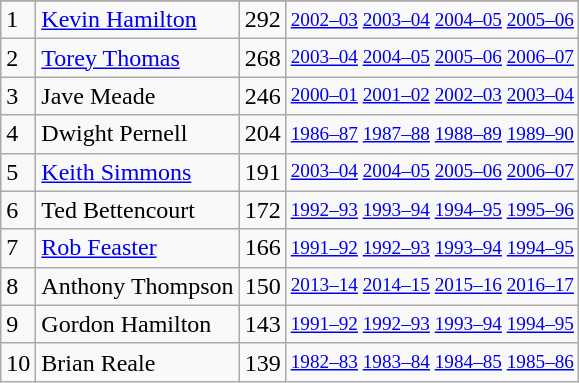<table class="wikitable">
<tr>
</tr>
<tr>
<td>1</td>
<td><a href='#'>Kevin Hamilton</a></td>
<td>292</td>
<td style="font-size:80%;"><a href='#'>2002–03</a> <a href='#'>2003–04</a> <a href='#'>2004–05</a> <a href='#'>2005–06</a></td>
</tr>
<tr>
<td>2</td>
<td><a href='#'>Torey Thomas</a></td>
<td>268</td>
<td style="font-size:80%;"><a href='#'>2003–04</a> <a href='#'>2004–05</a> <a href='#'>2005–06</a> <a href='#'>2006–07</a></td>
</tr>
<tr>
<td>3</td>
<td>Jave Meade</td>
<td>246</td>
<td style="font-size:80%;"><a href='#'>2000–01</a> <a href='#'>2001–02</a> <a href='#'>2002–03</a> <a href='#'>2003–04</a></td>
</tr>
<tr>
<td>4</td>
<td>Dwight Pernell</td>
<td>204</td>
<td style="font-size:80%;"><a href='#'>1986–87</a> <a href='#'>1987–88</a> <a href='#'>1988–89</a> <a href='#'>1989–90</a></td>
</tr>
<tr>
<td>5</td>
<td><a href='#'>Keith Simmons</a></td>
<td>191</td>
<td style="font-size:80%;"><a href='#'>2003–04</a> <a href='#'>2004–05</a> <a href='#'>2005–06</a> <a href='#'>2006–07</a></td>
</tr>
<tr>
<td>6</td>
<td>Ted Bettencourt</td>
<td>172</td>
<td style="font-size:80%;"><a href='#'>1992–93</a> <a href='#'>1993–94</a> <a href='#'>1994–95</a> <a href='#'>1995–96</a></td>
</tr>
<tr>
<td>7</td>
<td><a href='#'>Rob Feaster</a></td>
<td>166</td>
<td style="font-size:80%;"><a href='#'>1991–92</a> <a href='#'>1992–93</a> <a href='#'>1993–94</a> <a href='#'>1994–95</a></td>
</tr>
<tr>
<td>8</td>
<td>Anthony Thompson</td>
<td>150</td>
<td style="font-size:80%;"><a href='#'>2013–14</a> <a href='#'>2014–15</a> <a href='#'>2015–16</a> <a href='#'>2016–17</a></td>
</tr>
<tr>
<td>9</td>
<td>Gordon Hamilton</td>
<td>143</td>
<td style="font-size:80%;"><a href='#'>1991–92</a> <a href='#'>1992–93</a> <a href='#'>1993–94</a> <a href='#'>1994–95</a></td>
</tr>
<tr>
<td>10</td>
<td>Brian Reale</td>
<td>139</td>
<td style="font-size:80%;"><a href='#'>1982–83</a> <a href='#'>1983–84</a> <a href='#'>1984–85</a> <a href='#'>1985–86</a></td>
</tr>
</table>
